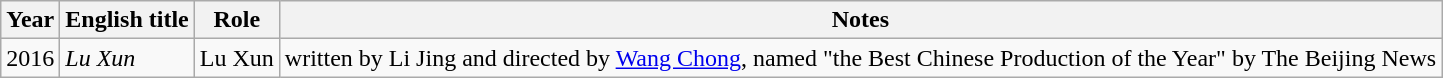<table class="wikitable">
<tr>
<th>Year</th>
<th>English title</th>
<th>Role</th>
<th>Notes</th>
</tr>
<tr>
<td>2016</td>
<td><em>Lu Xun</em></td>
<td>Lu Xun</td>
<td>written by Li Jing and directed by <a href='#'>Wang Chong</a>, named "the Best Chinese Production of the Year" by The Beijing News</td>
</tr>
</table>
